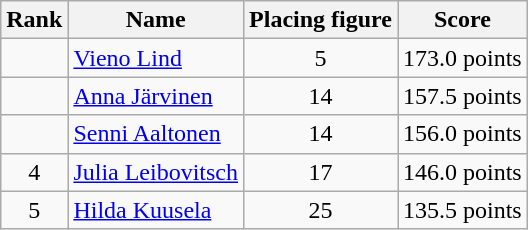<table class="wikitable" style="text-align:center">
<tr>
<th>Rank</th>
<th>Name</th>
<th>Placing figure</th>
<th>Score</th>
</tr>
<tr>
<td></td>
<td align=left><a href='#'>Vieno Lind</a></td>
<td>5</td>
<td>173.0 points</td>
</tr>
<tr>
<td></td>
<td align=left><a href='#'>Anna Järvinen</a></td>
<td>14</td>
<td>157.5 points</td>
</tr>
<tr>
<td></td>
<td align=left><a href='#'>Senni Aaltonen</a></td>
<td>14</td>
<td>156.0 points</td>
</tr>
<tr>
<td>4</td>
<td align=left><a href='#'>Julia Leibovitsch</a></td>
<td>17</td>
<td>146.0 points</td>
</tr>
<tr>
<td>5</td>
<td align=left><a href='#'>Hilda Kuusela</a></td>
<td>25</td>
<td>135.5 points</td>
</tr>
</table>
